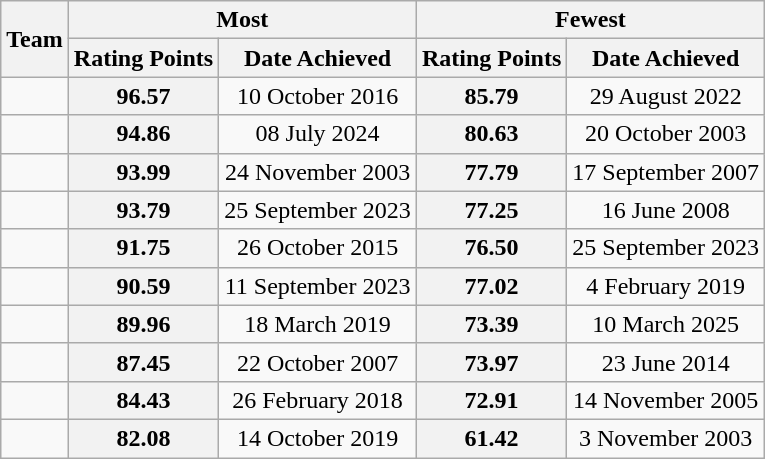<table class="wikitable sortable" style=text-align:center>
<tr>
<th rowspan=2 class=unsortable>Team</th>
<th colspan=2>Most</th>
<th colspan=2>Fewest</th>
</tr>
<tr>
<th>Rating Points</th>
<th>Date Achieved</th>
<th>Rating Points</th>
<th>Date Achieved</th>
</tr>
<tr>
<td align=left></td>
<th>96.57</th>
<td>10 October 2016</td>
<th>85.79</th>
<td>29 August 2022</td>
</tr>
<tr>
<td align=left></td>
<th>94.86</th>
<td>08 July 2024</td>
<th>80.63</th>
<td>20 October 2003</td>
</tr>
<tr>
<td align=left></td>
<th>93.99</th>
<td>24 November 2003</td>
<th>77.79</th>
<td>17 September 2007</td>
</tr>
<tr>
<td align=left></td>
<th>93.79</th>
<td>25 September 2023</td>
<th>77.25</th>
<td>16 June 2008</td>
</tr>
<tr>
<td align=left></td>
<th>91.75</th>
<td>26 October 2015</td>
<th>76.50</th>
<td>25 September 2023</td>
</tr>
<tr>
<td align=left></td>
<th>90.59</th>
<td>11 September 2023</td>
<th>77.02</th>
<td>4 February 2019</td>
</tr>
<tr>
<td align=left></td>
<th>89.96</th>
<td>18 March 2019</td>
<th>73.39</th>
<td>10 March 2025</td>
</tr>
<tr>
<td align=left></td>
<th>87.45</th>
<td>22 October 2007</td>
<th>73.97</th>
<td>23 June 2014</td>
</tr>
<tr>
<td align=left></td>
<th>84.43</th>
<td>26 February 2018</td>
<th>72.91</th>
<td>14 November 2005</td>
</tr>
<tr>
<td align=left></td>
<th>82.08</th>
<td>14 October 2019</td>
<th>61.42</th>
<td>3 November 2003</td>
</tr>
</table>
